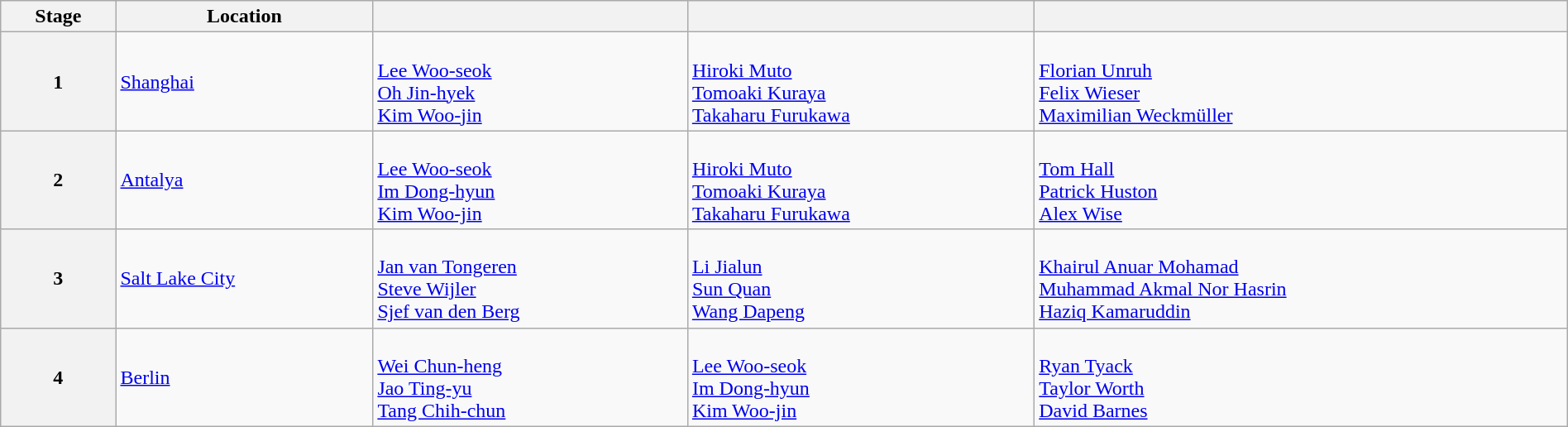<table class="wikitable" style="width:100%">
<tr>
<th>Stage</th>
<th>Location</th>
<th></th>
<th></th>
<th></th>
</tr>
<tr>
<th>1</th>
<td> <a href='#'>Shanghai</a></td>
<td> <br> <a href='#'>Lee Woo-seok</a> <br> <a href='#'>Oh Jin-hyek</a> <br> <a href='#'>Kim Woo-jin</a></td>
<td> <br> <a href='#'>Hiroki Muto</a> <br> <a href='#'>Tomoaki Kuraya</a> <br> <a href='#'>Takaharu Furukawa</a></td>
<td> <br> <a href='#'>Florian Unruh</a> <br> <a href='#'>Felix Wieser</a> <br> <a href='#'>Maximilian Weckmüller</a></td>
</tr>
<tr>
<th>2</th>
<td> <a href='#'>Antalya</a></td>
<td> <br> <a href='#'>Lee Woo-seok</a> <br> <a href='#'>Im Dong-hyun</a> <br> <a href='#'>Kim Woo-jin</a></td>
<td> <br> <a href='#'>Hiroki Muto</a> <br> <a href='#'>Tomoaki Kuraya</a> <br> <a href='#'>Takaharu Furukawa</a></td>
<td> <br> <a href='#'>Tom Hall</a> <br> <a href='#'>Patrick Huston</a> <br> <a href='#'>Alex Wise</a></td>
</tr>
<tr>
<th>3</th>
<td> <a href='#'>Salt Lake City</a></td>
<td> <br> <a href='#'>Jan van Tongeren</a> <br> <a href='#'>Steve Wijler</a> <br> <a href='#'>Sjef van den Berg</a></td>
<td> <br> <a href='#'>Li Jialun</a> <br> <a href='#'>Sun Quan</a> <br> <a href='#'>Wang Dapeng</a></td>
<td> <br> <a href='#'>Khairul Anuar Mohamad</a> <br> <a href='#'>Muhammad Akmal Nor Hasrin</a> <br> <a href='#'>Haziq Kamaruddin</a></td>
</tr>
<tr>
<th>4</th>
<td> <a href='#'>Berlin</a></td>
<td> <br> <a href='#'>Wei Chun-heng</a> <br> <a href='#'>Jao Ting-yu</a> <br> <a href='#'>Tang Chih-chun</a></td>
<td> <br> <a href='#'>Lee Woo-seok</a> <br> <a href='#'>Im Dong-hyun</a> <br> <a href='#'>Kim Woo-jin</a></td>
<td> <br> <a href='#'>Ryan Tyack</a> <br> <a href='#'>Taylor Worth</a> <br> <a href='#'>David Barnes</a></td>
</tr>
</table>
